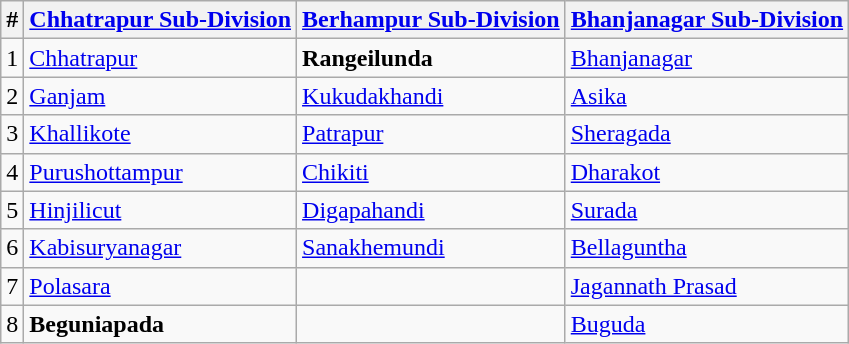<table class="wikitable">
<tr>
<th>#</th>
<th><a href='#'>Chhatrapur Sub-Division</a></th>
<th><a href='#'>Berhampur Sub-Division</a></th>
<th><a href='#'>Bhanjanagar Sub-Division</a></th>
</tr>
<tr>
<td>1</td>
<td><a href='#'>Chhatrapur</a></td>
<td><strong>Rangeilunda</strong></td>
<td><a href='#'>Bhanjanagar</a></td>
</tr>
<tr>
<td>2</td>
<td><a href='#'>Ganjam</a></td>
<td><a href='#'>Kukudakhandi</a></td>
<td><a href='#'>Asika</a></td>
</tr>
<tr>
<td>3</td>
<td><a href='#'>Khallikote</a></td>
<td><a href='#'>Patrapur</a></td>
<td><a href='#'>Sheragada</a></td>
</tr>
<tr>
<td>4</td>
<td><a href='#'>Purushottampur</a></td>
<td><a href='#'>Chikiti</a></td>
<td><a href='#'>Dharakot</a></td>
</tr>
<tr>
<td>5</td>
<td><a href='#'>Hinjilicut</a></td>
<td><a href='#'>Digapahandi</a></td>
<td><a href='#'>Surada</a></td>
</tr>
<tr>
<td>6</td>
<td><a href='#'>Kabisuryanagar</a></td>
<td><a href='#'>Sanakhemundi</a></td>
<td><a href='#'>Bellaguntha</a></td>
</tr>
<tr>
<td>7</td>
<td><a href='#'>Polasara</a></td>
<td></td>
<td><a href='#'>Jagannath Prasad</a></td>
</tr>
<tr>
<td>8</td>
<td><strong>Beguniapada</strong></td>
<td></td>
<td><a href='#'>Buguda</a></td>
</tr>
</table>
